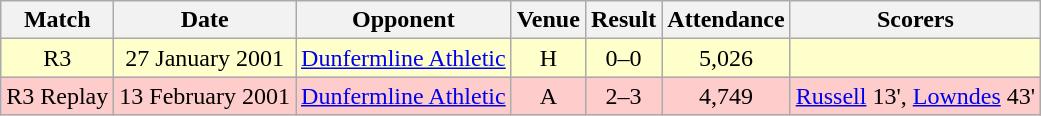<table class="wikitable" style="font-size:100%; text-align:center">
<tr>
<th>Match</th>
<th>Date</th>
<th>Opponent</th>
<th>Venue</th>
<th>Result</th>
<th>Attendance</th>
<th>Scorers</th>
</tr>
<tr style="background: #FFFFCC;">
<td>R3</td>
<td>27 January 2001</td>
<td><a href='#'>Dunfermline Athletic</a></td>
<td>H</td>
<td>0–0</td>
<td>5,026</td>
<td></td>
</tr>
<tr style="background: #FFCCCC;">
<td>R3 Replay</td>
<td>13 February 2001</td>
<td><a href='#'>Dunfermline Athletic</a></td>
<td>A</td>
<td>2–3</td>
<td>4,749</td>
<td><a href='#'>Russell</a> 13', <a href='#'>Lowndes</a> 43'</td>
</tr>
</table>
